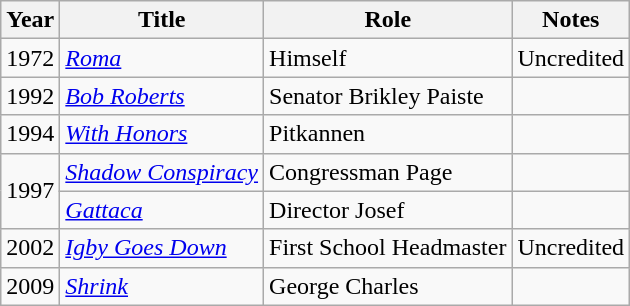<table class="wikitable sortable">
<tr>
<th>Year</th>
<th>Title</th>
<th>Role</th>
<th class="unsortable">Notes</th>
</tr>
<tr>
<td>1972</td>
<td><em><a href='#'>Roma</a></em></td>
<td>Himself</td>
<td>Uncredited</td>
</tr>
<tr>
<td>1992</td>
<td><em><a href='#'>Bob Roberts</a></em></td>
<td>Senator Brikley Paiste</td>
<td></td>
</tr>
<tr>
<td>1994</td>
<td><em><a href='#'>With Honors</a></em></td>
<td>Pitkannen</td>
<td></td>
</tr>
<tr>
<td rowspan=2>1997</td>
<td><em><a href='#'>Shadow Conspiracy</a></em></td>
<td>Congressman Page</td>
<td></td>
</tr>
<tr>
<td><em><a href='#'>Gattaca</a></em></td>
<td>Director Josef</td>
<td></td>
</tr>
<tr>
<td>2002</td>
<td><em><a href='#'>Igby Goes Down</a></em></td>
<td>First School Headmaster</td>
<td>Uncredited</td>
</tr>
<tr>
<td>2009</td>
<td><em><a href='#'>Shrink</a></em></td>
<td>George Charles</td>
<td></td>
</tr>
</table>
